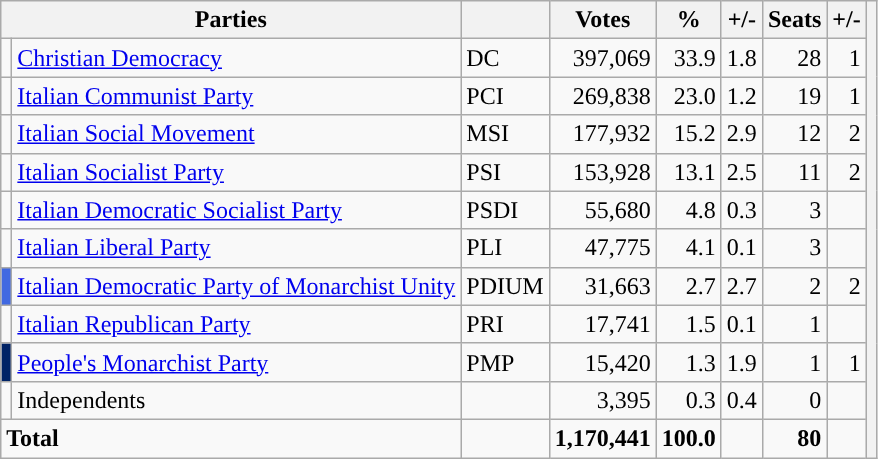<table class="wikitable">
<tr>
<th colspan="2">Parties</th>
<th></th>
<th>Votes</th>
<th>%</th>
<th>+/-</th>
<th>Seats</th>
<th>+/-</th>
<th rowspan="13"></th>
</tr>
<tr>
<td style="background-color:"></td>
<td><a href='#'>Christian Democracy</a></td>
<td>DC</td>
<td align=right>397,069</td>
<td align=right>33.9</td>
<td align=right> 1.8</td>
<td align=right>28</td>
<td align=right> 1</td>
</tr>
<tr>
<td style="background-color:"></td>
<td><a href='#'>Italian Communist Party</a></td>
<td>PCI</td>
<td align=right>269,838</td>
<td align=right>23.0</td>
<td align=right> 1.2</td>
<td align=right>19</td>
<td align=right> 1</td>
</tr>
<tr>
<td style="background-color:"></td>
<td><a href='#'>Italian Social Movement</a></td>
<td>MSI</td>
<td align=right>177,932</td>
<td align=right>15.2</td>
<td align=right> 2.9</td>
<td align=right>12</td>
<td align=right> 2</td>
</tr>
<tr>
<td style="background-color:"></td>
<td><a href='#'>Italian Socialist Party</a></td>
<td>PSI</td>
<td align=right>153,928</td>
<td align=right>13.1</td>
<td align=right> 2.5</td>
<td align=right>11</td>
<td align=right> 2</td>
</tr>
<tr>
<td style="background-color:"></td>
<td><a href='#'>Italian Democratic Socialist Party</a></td>
<td>PSDI</td>
<td align=right>55,680</td>
<td align=right>4.8</td>
<td align=right> 0.3</td>
<td align=right>3</td>
<td align=right></td>
</tr>
<tr>
<td style="background-color:"></td>
<td><a href='#'>Italian Liberal Party</a></td>
<td>PLI</td>
<td align=right>47,775</td>
<td align=right>4.1</td>
<td align=right> 0.1</td>
<td align=right>3</td>
<td align=right></td>
</tr>
<tr>
<td style="background-color:royalblue"></td>
<td><a href='#'>Italian Democratic Party of Monarchist Unity</a></td>
<td>PDIUM</td>
<td align=right>31,663</td>
<td align=right>2.7</td>
<td align=right> 2.7</td>
<td align=right>2</td>
<td align=right> 2</td>
</tr>
<tr>
<td style="background-color:"></td>
<td><a href='#'>Italian Republican Party</a></td>
<td>PRI</td>
<td align=right>17,741</td>
<td align=right>1.5</td>
<td align=right> 0.1</td>
<td align=right>1</td>
<td align=right></td>
</tr>
<tr>
<td style="background-color:#002366"></td>
<td><a href='#'>People's Monarchist Party</a></td>
<td>PMP</td>
<td align=right>15,420</td>
<td align=right>1.3</td>
<td align=right> 1.9</td>
<td align=right>1</td>
<td align=right> 1</td>
</tr>
<tr>
<td style="background-color:"></td>
<td>Independents</td>
<td></td>
<td align=right>3,395</td>
<td align=right>0.3</td>
<td align=right> 0.4</td>
<td align=right>0</td>
<td align=right></td>
</tr>
<tr>
<td colspan="2"><strong>Total</strong></td>
<td></td>
<td align=right><strong>1,170,441</strong></td>
<td align=right><strong>100.0</strong></td>
<td></td>
<td align=right><strong>80</strong></td>
<td></td>
</tr>
</table>
